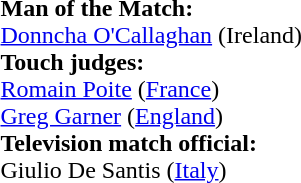<table width=100%>
<tr>
<td><br><strong>Man of the Match:</strong>
<br><a href='#'>Donncha O'Callaghan</a> (Ireland)<br><strong>Touch judges:</strong>
<br><a href='#'>Romain Poite</a> (<a href='#'>France</a>)
<br><a href='#'>Greg Garner</a> (<a href='#'>England</a>)
<br><strong>Television match official:</strong>
<br>Giulio De Santis (<a href='#'>Italy</a>)</td>
</tr>
</table>
